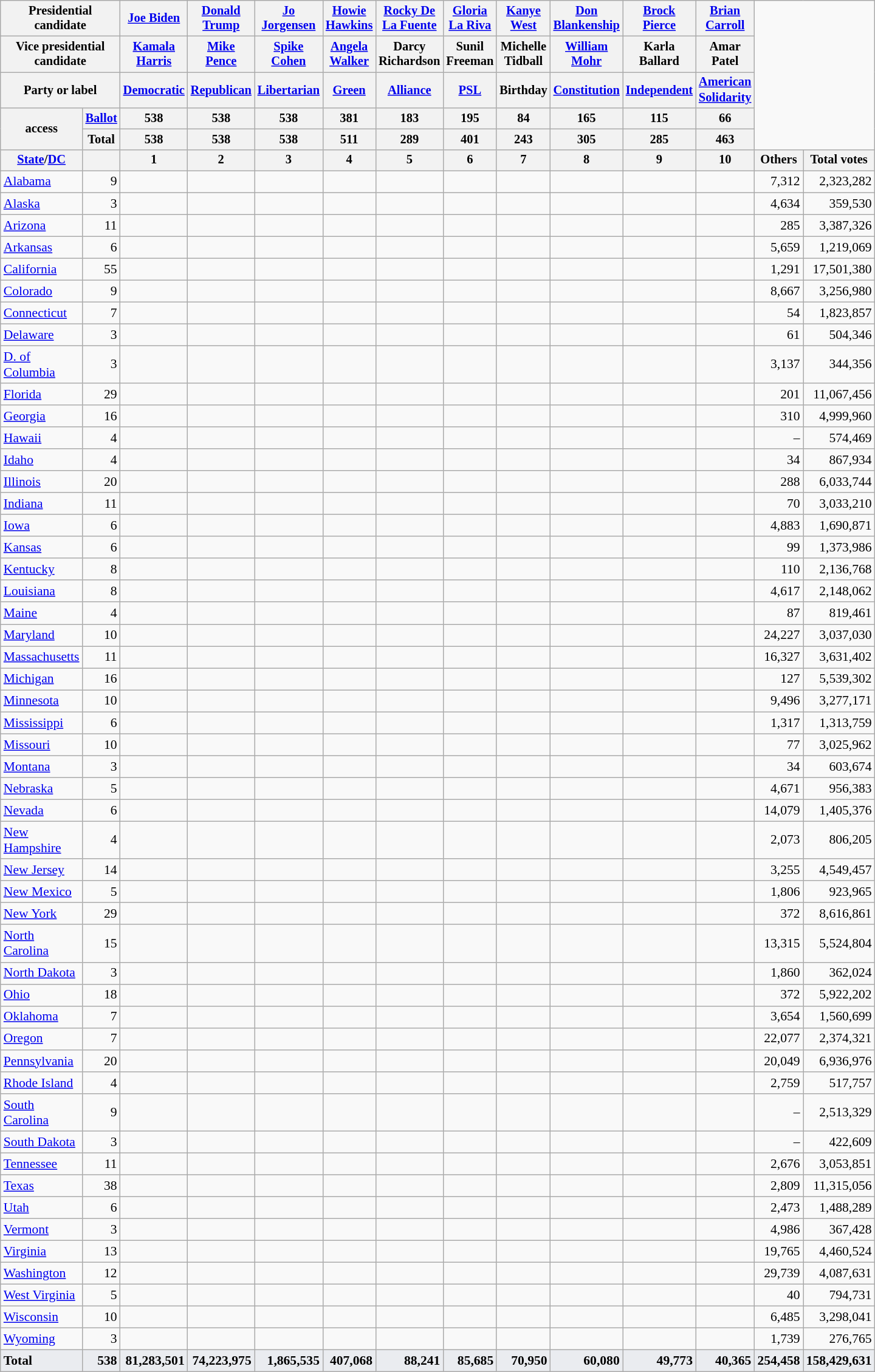<table class="wikitable sortable collapsible" style="text-align:right; font-size:90%; line-height:1.2; width:1em">
<tr style=font-size:95%>
<th class=mw-collapsible id=mw-customcollapsible-p colspan=2>Presidential candidate</th>
<th class=mw-collapsible id=mw-customcollapsible-p><a href='#'>Joe Biden</a></th>
<th class=mw-collapsible id=mw-customcollapsible-p><a href='#'>Donald Trump</a></th>
<th class=mw-collapsible id=mw-customcollapsible-p><a href='#'>Jo Jorgensen</a></th>
<th class=mw-collapsible id=mw-customcollapsible-p><a href='#'>Howie Hawkins</a></th>
<th class=mw-collapsible id=mw-customcollapsible-p><a href='#'>Rocky De La Fuente</a></th>
<th class=mw-collapsible id=mw-customcollapsible-p><a href='#'>Gloria La Riva</a></th>
<th class=mw-collapsible id=mw-customcollapsible-p><a href='#'>Kanye West</a><br></th>
<th class=mw-collapsible id=mw-customcollapsible-p><a href='#'>Don Blankenship</a></th>
<th class=mw-collapsible id=mw-customcollapsible-p><a href='#'>Brock Pierce</a></th>
<th class=mw-collapsible id=mw-customcollapsible-p><a href='#'>Brian Carroll</a></th>
</tr>
<tr style=font-size:95%>
<th class="mw-collapsible mw-collapsed" id=mw-customcollapsible-v colspan=2>Vice presidential candidate</th>
<th class="mw-collapsible mw-collapsed" id=mw-customcollapsible-v><a href='#'>Kamala Harris</a></th>
<th class="mw-collapsible mw-collapsed" id=mw-customcollapsible-v><a href='#'>Mike Pence</a></th>
<th class="mw-collapsible mw-collapsed" id=mw-customcollapsible-v><a href='#'>Spike Cohen</a></th>
<th class="mw-collapsible mw-collapsed" id=mw-customcollapsible-v><a href='#'>Angela Walker</a></th>
<th class="mw-collapsible mw-collapsed" id=mw-customcollapsible-v>Darcy Richardson<br></th>
<th class="mw-collapsible mw-collapsed" id=mw-customcollapsible-v>Sunil Freeman<br></th>
<th class="mw-collapsible mw-collapsed" id=mw-customcollapsible-v>Michelle Tidball</th>
<th class="mw-collapsible mw-collapsed" id=mw-customcollapsible-v><a href='#'>William Mohr</a></th>
<th class="mw-collapsible mw-collapsed" id=mw-customcollapsible-v>Karla Ballard</th>
<th class="mw-collapsible mw-collapsed" id=mw-customcollapsible-v>Amar Patel</th>
</tr>
<tr style=font-size:95%>
<th class=mw-collapsible id=mw-customcollapsible-a colspan=2>Party or label</th>
<th class=mw-collapsible id=mw-customcollapsible-a><a href='#'>Democratic</a><br></th>
<th class=mw-collapsible id=mw-customcollapsible-a><a href='#'>Republican</a><br></th>
<th class=mw-collapsible id=mw-customcollapsible-a><a href='#'>Libertarian</a></th>
<th class=mw-collapsible id=mw-customcollapsible-a><a href='#'>Green</a></th>
<th class=mw-collapsible id=mw-customcollapsible-a><a href='#'>Alliance</a><br></th>
<th class=mw-collapsible id=mw-customcollapsible-a><a href='#'>PSL</a></th>
<th class=mw-collapsible id=mw-customcollapsible-a>Birthday</th>
<th class=mw-collapsible id=mw-customcollapsible-a><a href='#'>Constitution</a><br></th>
<th class=mw-collapsible id=mw-customcollapsible-a><a href='#'>Independent</a><br></th>
<th class=mw-collapsible id=mw-customcollapsible-a><a href='#'>American Solidarity</a></th>
</tr>
<tr style=font-size:95%>
<th class="mw-collapsible mw-collapsed" id=mw-customcollapsible-b rowspan=2><a href='#'></a> access</th>
<th class="mw-collapsible mw-collapsed" id=mw-customcollapsible-b><a href='#'>Ballot</a></th>
<th class="mw-collapsible mw-collapsed" id=mw-customcollapsible-b>538</th>
<th class="mw-collapsible mw-collapsed" id=mw-customcollapsible-b>538</th>
<th class="mw-collapsible mw-collapsed" id=mw-customcollapsible-b>538</th>
<th class="mw-collapsible mw-collapsed" id=mw-customcollapsible-b>381</th>
<th class="mw-collapsible mw-collapsed" id=mw-customcollapsible-b>183</th>
<th class="mw-collapsible mw-collapsed" id=mw-customcollapsible-b>195</th>
<th class="mw-collapsible mw-collapsed" id=mw-customcollapsible-b>84</th>
<th class="mw-collapsible mw-collapsed" id=mw-customcollapsible-b>165</th>
<th class="mw-collapsible mw-collapsed" id=mw-customcollapsible-b>115</th>
<th class="mw-collapsible mw-collapsed" id=mw-customcollapsible-b>66</th>
</tr>
<tr style=font-size:95%>
<th class="mw-collapsible mw-collapsed" id=mw-customcollapsible-b>Total</th>
<th class="mw-collapsible mw-collapsed" id=mw-customcollapsible-b>538</th>
<th class="mw-collapsible mw-collapsed" id=mw-customcollapsible-b>538</th>
<th class="mw-collapsible mw-collapsed" id=mw-customcollapsible-b>538</th>
<th class="mw-collapsible mw-collapsed" id=mw-customcollapsible-b>511</th>
<th class="mw-collapsible mw-collapsed" id=mw-customcollapsible-b>289</th>
<th class="mw-collapsible mw-collapsed" id=mw-customcollapsible-b>401</th>
<th class="mw-collapsible mw-collapsed" id=mw-customcollapsible-b>243</th>
<th class="mw-collapsible mw-collapsed" id=mw-customcollapsible-b>305</th>
<th class="mw-collapsible mw-collapsed" id=mw-customcollapsible-b>285</th>
<th class="mw-collapsible mw-collapsed" id=mw-customcollapsible-b>463</th>
</tr>
<tr style=font-size:95% class=nowrap>
<th><a href='#'>State</a>/<a href='#'>DC</a></th>
<th><a href='#'></a></th>
<th>1</th>
<th>2</th>
<th>3</th>
<th>4</th>
<th>5</th>
<th>6</th>
<th>7</th>
<th>8</th>
<th>9</th>
<th>10</th>
<th>Others</th>
<th>Total votes</th>
</tr>
<tr>
<td style=text-align:left><a href='#'>Alabama</a></td>
<td>9</td>
<td></td>
<td></td>
<td></td>
<td></td>
<td></td>
<td></td>
<td></td>
<td></td>
<td></td>
<td></td>
<td>7,312</td>
<td>2,323,282</td>
</tr>
<tr>
<td style=text-align:left><a href='#'>Alaska</a></td>
<td>3</td>
<td></td>
<td></td>
<td></td>
<td></td>
<td></td>
<td></td>
<td></td>
<td></td>
<td></td>
<td></td>
<td>4,634</td>
<td>359,530</td>
</tr>
<tr>
<td style=text-align:left><a href='#'>Arizona</a></td>
<td>11</td>
<td></td>
<td></td>
<td></td>
<td></td>
<td></td>
<td></td>
<td></td>
<td></td>
<td></td>
<td></td>
<td>285</td>
<td>3,387,326</td>
</tr>
<tr>
<td style=text-align:left><a href='#'>Arkansas</a></td>
<td>6</td>
<td></td>
<td></td>
<td></td>
<td></td>
<td></td>
<td></td>
<td></td>
<td></td>
<td></td>
<td></td>
<td>5,659</td>
<td>1,219,069</td>
</tr>
<tr>
<td style=text-align:left><a href='#'>California</a></td>
<td>55</td>
<td></td>
<td></td>
<td></td>
<td></td>
<td></td>
<td></td>
<td></td>
<td></td>
<td></td>
<td></td>
<td>1,291</td>
<td>17,501,380</td>
</tr>
<tr>
<td style=text-align:left><a href='#'>Colorado</a></td>
<td>9</td>
<td></td>
<td></td>
<td></td>
<td></td>
<td></td>
<td></td>
<td></td>
<td></td>
<td></td>
<td></td>
<td>8,667</td>
<td>3,256,980</td>
</tr>
<tr>
<td style=text-align:left><a href='#'>Connecticut</a></td>
<td>7</td>
<td></td>
<td></td>
<td></td>
<td></td>
<td></td>
<td></td>
<td></td>
<td></td>
<td></td>
<td></td>
<td>54</td>
<td>1,823,857</td>
</tr>
<tr>
<td style=text-align:left><a href='#'>Delaware</a></td>
<td>3</td>
<td></td>
<td></td>
<td></td>
<td></td>
<td></td>
<td></td>
<td></td>
<td></td>
<td></td>
<td></td>
<td>61</td>
<td>504,346</td>
</tr>
<tr>
<td style=text-align:left><a href='#'>D. of Columbia</a></td>
<td>3</td>
<td></td>
<td></td>
<td></td>
<td></td>
<td></td>
<td></td>
<td></td>
<td></td>
<td></td>
<td></td>
<td>3,137</td>
<td>344,356</td>
</tr>
<tr>
<td style=text-align:left><a href='#'>Florida</a></td>
<td>29</td>
<td></td>
<td></td>
<td></td>
<td></td>
<td></td>
<td></td>
<td></td>
<td></td>
<td></td>
<td></td>
<td>201</td>
<td>11,067,456</td>
</tr>
<tr>
<td style=text-align:left><a href='#'>Georgia</a></td>
<td>16</td>
<td></td>
<td></td>
<td></td>
<td></td>
<td></td>
<td></td>
<td></td>
<td></td>
<td></td>
<td></td>
<td>310</td>
<td>4,999,960</td>
</tr>
<tr>
<td style=text-align:left><a href='#'>Hawaii</a></td>
<td>4</td>
<td></td>
<td></td>
<td></td>
<td></td>
<td></td>
<td></td>
<td></td>
<td></td>
<td></td>
<td></td>
<td>–</td>
<td>574,469</td>
</tr>
<tr>
<td style=text-align:left><a href='#'>Idaho</a></td>
<td>4</td>
<td></td>
<td></td>
<td></td>
<td></td>
<td></td>
<td></td>
<td></td>
<td></td>
<td></td>
<td></td>
<td>34</td>
<td>867,934</td>
</tr>
<tr>
<td style=text-align:left><a href='#'>Illinois</a></td>
<td>20</td>
<td></td>
<td></td>
<td></td>
<td></td>
<td></td>
<td></td>
<td></td>
<td></td>
<td></td>
<td></td>
<td>288</td>
<td>6,033,744</td>
</tr>
<tr>
<td style=text-align:left><a href='#'>Indiana</a></td>
<td>11</td>
<td></td>
<td></td>
<td></td>
<td></td>
<td></td>
<td></td>
<td></td>
<td></td>
<td></td>
<td></td>
<td>70</td>
<td>3,033,210</td>
</tr>
<tr>
<td style=text-align:left><a href='#'>Iowa</a></td>
<td>6</td>
<td></td>
<td></td>
<td></td>
<td></td>
<td></td>
<td></td>
<td></td>
<td></td>
<td></td>
<td></td>
<td>4,883</td>
<td>1,690,871</td>
</tr>
<tr>
<td style=text-align:left><a href='#'>Kansas</a></td>
<td>6</td>
<td></td>
<td></td>
<td></td>
<td></td>
<td></td>
<td></td>
<td></td>
<td></td>
<td></td>
<td></td>
<td>99</td>
<td>1,373,986</td>
</tr>
<tr>
<td style=text-align:left><a href='#'>Kentucky</a></td>
<td>8</td>
<td></td>
<td></td>
<td></td>
<td></td>
<td></td>
<td></td>
<td></td>
<td></td>
<td></td>
<td></td>
<td>110</td>
<td>2,136,768</td>
</tr>
<tr>
<td style=text-align:left><a href='#'>Louisiana</a></td>
<td>8</td>
<td></td>
<td></td>
<td></td>
<td></td>
<td></td>
<td></td>
<td></td>
<td></td>
<td></td>
<td></td>
<td>4,617</td>
<td>2,148,062</td>
</tr>
<tr>
<td style=text-align:left><a href='#'>Maine</a></td>
<td>4</td>
<td></td>
<td></td>
<td></td>
<td></td>
<td></td>
<td></td>
<td></td>
<td></td>
<td></td>
<td></td>
<td>87</td>
<td>819,461</td>
</tr>
<tr>
<td style=text-align:left><a href='#'>Maryland</a></td>
<td>10</td>
<td></td>
<td></td>
<td></td>
<td></td>
<td></td>
<td></td>
<td></td>
<td></td>
<td></td>
<td></td>
<td>24,227</td>
<td>3,037,030</td>
</tr>
<tr>
<td style=text-align:left><a href='#'>Massachusetts</a></td>
<td>11</td>
<td></td>
<td></td>
<td></td>
<td></td>
<td></td>
<td></td>
<td></td>
<td></td>
<td></td>
<td></td>
<td>16,327</td>
<td>3,631,402</td>
</tr>
<tr>
<td style=text-align:left><a href='#'>Michigan</a></td>
<td>16</td>
<td></td>
<td></td>
<td></td>
<td></td>
<td></td>
<td></td>
<td></td>
<td></td>
<td></td>
<td></td>
<td>127</td>
<td>5,539,302</td>
</tr>
<tr>
<td style=text-align:left><a href='#'>Minnesota</a></td>
<td>10</td>
<td></td>
<td></td>
<td></td>
<td></td>
<td></td>
<td></td>
<td></td>
<td></td>
<td></td>
<td></td>
<td>9,496</td>
<td>3,277,171</td>
</tr>
<tr>
<td style=text-align:left><a href='#'>Mississippi</a></td>
<td>6</td>
<td></td>
<td></td>
<td></td>
<td></td>
<td></td>
<td></td>
<td></td>
<td></td>
<td></td>
<td></td>
<td>1,317</td>
<td>1,313,759</td>
</tr>
<tr>
<td style=text-align:left><a href='#'>Missouri</a></td>
<td>10</td>
<td></td>
<td></td>
<td></td>
<td></td>
<td></td>
<td></td>
<td></td>
<td></td>
<td></td>
<td></td>
<td>77</td>
<td>3,025,962</td>
</tr>
<tr>
<td style=text-align:left><a href='#'>Montana</a></td>
<td>3</td>
<td></td>
<td></td>
<td></td>
<td></td>
<td></td>
<td></td>
<td></td>
<td></td>
<td></td>
<td></td>
<td>34</td>
<td>603,674</td>
</tr>
<tr>
<td style=text-align:left><a href='#'>Nebraska</a></td>
<td>5</td>
<td></td>
<td></td>
<td></td>
<td></td>
<td></td>
<td></td>
<td></td>
<td></td>
<td></td>
<td></td>
<td>4,671</td>
<td>956,383</td>
</tr>
<tr>
<td style=text-align:left><a href='#'>Nevada</a></td>
<td>6</td>
<td></td>
<td></td>
<td></td>
<td></td>
<td></td>
<td></td>
<td></td>
<td></td>
<td></td>
<td></td>
<td>14,079</td>
<td>1,405,376</td>
</tr>
<tr>
<td style=text-align:left class=nowrap><a href='#'>New Hampshire</a></td>
<td>4</td>
<td></td>
<td></td>
<td></td>
<td></td>
<td></td>
<td></td>
<td></td>
<td></td>
<td></td>
<td></td>
<td>2,073</td>
<td>806,205</td>
</tr>
<tr>
<td style=text-align:left><a href='#'>New Jersey</a></td>
<td>14</td>
<td></td>
<td></td>
<td></td>
<td></td>
<td></td>
<td></td>
<td></td>
<td></td>
<td></td>
<td></td>
<td>3,255</td>
<td>4,549,457</td>
</tr>
<tr>
<td style=text-align:left><a href='#'>New Mexico</a></td>
<td>5</td>
<td></td>
<td></td>
<td></td>
<td></td>
<td></td>
<td></td>
<td></td>
<td></td>
<td></td>
<td></td>
<td>1,806</td>
<td>923,965</td>
</tr>
<tr>
<td style=text-align:left><a href='#'>New York</a></td>
<td>29</td>
<td></td>
<td></td>
<td></td>
<td></td>
<td></td>
<td></td>
<td></td>
<td></td>
<td></td>
<td></td>
<td>372</td>
<td>8,616,861</td>
</tr>
<tr>
<td style=text-align:left><a href='#'>North Carolina</a></td>
<td>15</td>
<td></td>
<td></td>
<td></td>
<td></td>
<td></td>
<td></td>
<td></td>
<td></td>
<td></td>
<td></td>
<td>13,315</td>
<td>5,524,804</td>
</tr>
<tr>
<td style=text-align:left><a href='#'>North Dakota</a></td>
<td>3</td>
<td></td>
<td></td>
<td></td>
<td></td>
<td></td>
<td></td>
<td></td>
<td></td>
<td></td>
<td></td>
<td>1,860</td>
<td>362,024</td>
</tr>
<tr>
<td style=text-align:left><a href='#'>Ohio</a></td>
<td>18</td>
<td></td>
<td></td>
<td></td>
<td></td>
<td></td>
<td></td>
<td></td>
<td></td>
<td></td>
<td></td>
<td>372</td>
<td>5,922,202</td>
</tr>
<tr>
<td style=text-align:left><a href='#'>Oklahoma</a></td>
<td>7</td>
<td></td>
<td></td>
<td></td>
<td></td>
<td></td>
<td></td>
<td></td>
<td></td>
<td></td>
<td></td>
<td>3,654</td>
<td>1,560,699</td>
</tr>
<tr>
<td style=text-align:left><a href='#'>Oregon</a></td>
<td>7</td>
<td></td>
<td></td>
<td></td>
<td></td>
<td></td>
<td></td>
<td></td>
<td></td>
<td></td>
<td></td>
<td>22,077</td>
<td>2,374,321</td>
</tr>
<tr>
<td style=text-align:left><a href='#'>Pennsylvania</a></td>
<td>20</td>
<td></td>
<td></td>
<td></td>
<td></td>
<td></td>
<td></td>
<td></td>
<td></td>
<td></td>
<td></td>
<td>20,049</td>
<td>6,936,976</td>
</tr>
<tr>
<td style=text-align:left><a href='#'>Rhode Island</a></td>
<td>4</td>
<td></td>
<td></td>
<td></td>
<td></td>
<td></td>
<td></td>
<td></td>
<td></td>
<td></td>
<td></td>
<td>2,759</td>
<td>517,757</td>
</tr>
<tr>
<td style=text-align:left><a href='#'>South Carolina</a></td>
<td>9</td>
<td></td>
<td></td>
<td></td>
<td></td>
<td></td>
<td></td>
<td></td>
<td></td>
<td></td>
<td></td>
<td>–</td>
<td>2,513,329</td>
</tr>
<tr>
<td style=text-align:left><a href='#'>South Dakota</a></td>
<td>3</td>
<td></td>
<td></td>
<td></td>
<td></td>
<td></td>
<td></td>
<td></td>
<td></td>
<td></td>
<td></td>
<td>–</td>
<td>422,609</td>
</tr>
<tr>
<td style=text-align:left><a href='#'>Tennessee</a></td>
<td>11</td>
<td></td>
<td></td>
<td></td>
<td></td>
<td></td>
<td></td>
<td></td>
<td></td>
<td></td>
<td></td>
<td>2,676</td>
<td>3,053,851</td>
</tr>
<tr>
<td style=text-align:left><a href='#'>Texas</a></td>
<td>38</td>
<td></td>
<td></td>
<td></td>
<td></td>
<td></td>
<td></td>
<td></td>
<td></td>
<td></td>
<td></td>
<td>2,809</td>
<td>11,315,056</td>
</tr>
<tr>
<td style=text-align:left><a href='#'>Utah</a></td>
<td>6</td>
<td></td>
<td></td>
<td></td>
<td></td>
<td></td>
<td></td>
<td></td>
<td></td>
<td></td>
<td></td>
<td>2,473</td>
<td>1,488,289</td>
</tr>
<tr>
<td style=text-align:left><a href='#'>Vermont</a></td>
<td>3</td>
<td></td>
<td></td>
<td></td>
<td></td>
<td></td>
<td></td>
<td></td>
<td></td>
<td></td>
<td></td>
<td>4,986</td>
<td>367,428</td>
</tr>
<tr>
<td style=text-align:left><a href='#'>Virginia</a></td>
<td>13</td>
<td></td>
<td></td>
<td></td>
<td></td>
<td></td>
<td></td>
<td></td>
<td></td>
<td></td>
<td></td>
<td>19,765</td>
<td>4,460,524</td>
</tr>
<tr>
<td style=text-align:left><a href='#'>Washington</a></td>
<td>12</td>
<td></td>
<td></td>
<td></td>
<td></td>
<td></td>
<td></td>
<td></td>
<td></td>
<td></td>
<td></td>
<td>29,739</td>
<td>4,087,631</td>
</tr>
<tr>
<td style=text-align:left><a href='#'>West Virginia</a></td>
<td>5</td>
<td></td>
<td></td>
<td></td>
<td></td>
<td></td>
<td></td>
<td></td>
<td></td>
<td></td>
<td></td>
<td>40</td>
<td>794,731</td>
</tr>
<tr>
<td style=text-align:left><a href='#'>Wisconsin</a></td>
<td>10</td>
<td></td>
<td></td>
<td></td>
<td></td>
<td></td>
<td></td>
<td></td>
<td></td>
<td></td>
<td></td>
<td>6,485</td>
<td>3,298,041</td>
</tr>
<tr>
<td style=text-align:left><a href='#'>Wyoming</a></td>
<td>3</td>
<td></td>
<td></td>
<td></td>
<td></td>
<td></td>
<td></td>
<td></td>
<td></td>
<td></td>
<td></td>
<td>1,739</td>
<td>276,765</td>
</tr>
<tr class=sortbottom style="background:#EAECF0; font-weight:bold">
<td style=text-align:left>Total</td>
<td>538</td>
<td>81,283,501</td>
<td>74,223,975</td>
<td>1,865,535</td>
<td>407,068</td>
<td>88,241</td>
<td>85,685</td>
<td>70,950</td>
<td>60,080</td>
<td>49,773</td>
<td>40,365</td>
<td>254,458</td>
<td>158,429,631</td>
</tr>
</table>
